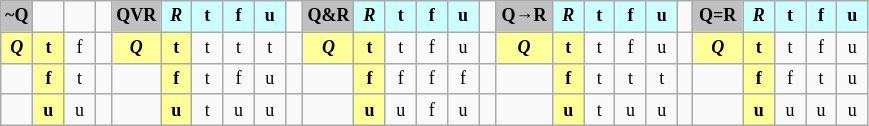<table class="wikitable">
<tr style="font-size:9pt" align="center" valign="bottom">
<td style="background-color:#C0C0C0;font-weight:bold" width="15" Height="9.6">~Q</td>
<td style="font-weight:bold;font-style:Italic" width="15"></td>
<td style="font-weight:bold" width="15"></td>
<td width="5.4"></td>
<td style="background-color:#C0C0C0;font-weight:bold" width="25.2">QVR</td>
<td style="background-color:#CCFFFF;font-weight:bold;font-style:Italic" width="15">R</td>
<td style="background-color:#CCFFFF;font-weight:bold" width="15">t</td>
<td style="background-color:#CCFFFF;font-weight:bold" width="15">f</td>
<td style="background-color:#CCFFFF;font-weight:bold" width="15">u</td>
<td width="6"></td>
<td style="background-color:#C0C0C0;font-weight:bold" width="28.2">Q&R</td>
<td style="background-color:#CCFFFF;font-weight:bold;font-style:Italic" width="15">R</td>
<td style="background-color:#CCFFFF;font-weight:bold" width="15">t</td>
<td style="background-color:#CCFFFF;font-weight:bold" width="15">f</td>
<td style="background-color:#CCFFFF;font-weight:bold" width="15">u</td>
<td width="5.4"></td>
<td style="background-color:#C0C0C0;font-weight:bold" width="32.4">Q→R</td>
<td style="background-color:#CCFFFF;font-weight:bold;font-style:Italic" width="15">R</td>
<td style="background-color:#CCFFFF;font-weight:bold" width="15">t</td>
<td style="background-color:#CCFFFF;font-weight:bold" width="15">f</td>
<td style="background-color:#CCFFFF;font-weight:bold" width="15">u</td>
<td width="4.2"></td>
<td style="background-color:#C0C0C0;font-weight:bold" width="28.2">Q=R</td>
<td style="background-color:#CCFFFF;font-weight:bold;font-style:Italic" width="15">R</td>
<td style="background-color:#CCFFFF;font-weight:bold" width="15">t</td>
<td style="background-color:#CCFFFF;font-weight:bold" width="15">f</td>
<td style="background-color:#CCFFFF;font-weight:bold" width="15">u</td>
</tr>
<tr style="font-size:9pt" align="center" valign="bottom">
<td style="background-color:#FFFF99;font-weight:bold;font-style:Italic" Height="9.6">Q</td>
<td style="background-color:#FFFF99;font-weight:bold">t</td>
<td>f</td>
<td></td>
<td style="background-color:#FFFF99;font-weight:bold;font-style:Italic">Q</td>
<td style="background-color:#FFFF99;font-weight:bold">t</td>
<td>t</td>
<td>t</td>
<td>t</td>
<td></td>
<td style="background-color:#FFFF99;font-weight:bold;font-style:Italic">Q</td>
<td style="background-color:#FFFF99;font-weight:bold">t</td>
<td>t</td>
<td>f</td>
<td>u</td>
<td></td>
<td style="background-color:#FFFF99;font-weight:bold;font-style:Italic">Q</td>
<td style="background-color:#FFFF99;font-weight:bold">t</td>
<td>t</td>
<td>f</td>
<td>u</td>
<td></td>
<td style="background-color:#FFFF99;font-weight:bold;font-style:Italic">Q</td>
<td style="background-color:#FFFF99;font-weight:bold">t</td>
<td>t</td>
<td>f</td>
<td>u</td>
</tr>
<tr style="font-size:9pt" align="center" valign="bottom">
<td Height="9.6"></td>
<td style="background-color:#FFFF99;font-weight:bold">f</td>
<td>t</td>
<td></td>
<td></td>
<td style="background-color:#FFFF99;font-weight:bold">f</td>
<td>t</td>
<td>f</td>
<td>u</td>
<td></td>
<td></td>
<td style="background-color:#FFFF99;font-weight:bold">f</td>
<td>f</td>
<td>f</td>
<td>f</td>
<td></td>
<td></td>
<td style="background-color:#FFFF99;font-weight:bold">f</td>
<td>t</td>
<td>t</td>
<td>t</td>
<td></td>
<td></td>
<td style="background-color:#FFFF99;font-weight:bold">f</td>
<td>f</td>
<td>t</td>
<td>u</td>
</tr>
<tr style="font-size:9pt" align="center" valign="bottom">
<td Height="9.6"></td>
<td style="background-color:#FFFF99;font-weight:bold">u</td>
<td>u</td>
<td></td>
<td></td>
<td style="background-color:#FFFF99;font-weight:bold">u</td>
<td>t</td>
<td>u</td>
<td>u</td>
<td></td>
<td></td>
<td style="background-color:#FFFF99;font-weight:bold">u</td>
<td>u</td>
<td>f</td>
<td>u</td>
<td></td>
<td></td>
<td style="background-color:#FFFF99;font-weight:bold">u</td>
<td>t</td>
<td>u</td>
<td>u</td>
<td></td>
<td></td>
<td style="background-color:#FFFF99;font-weight:bold">u</td>
<td>u</td>
<td>u</td>
<td>u</td>
</tr>
</table>
